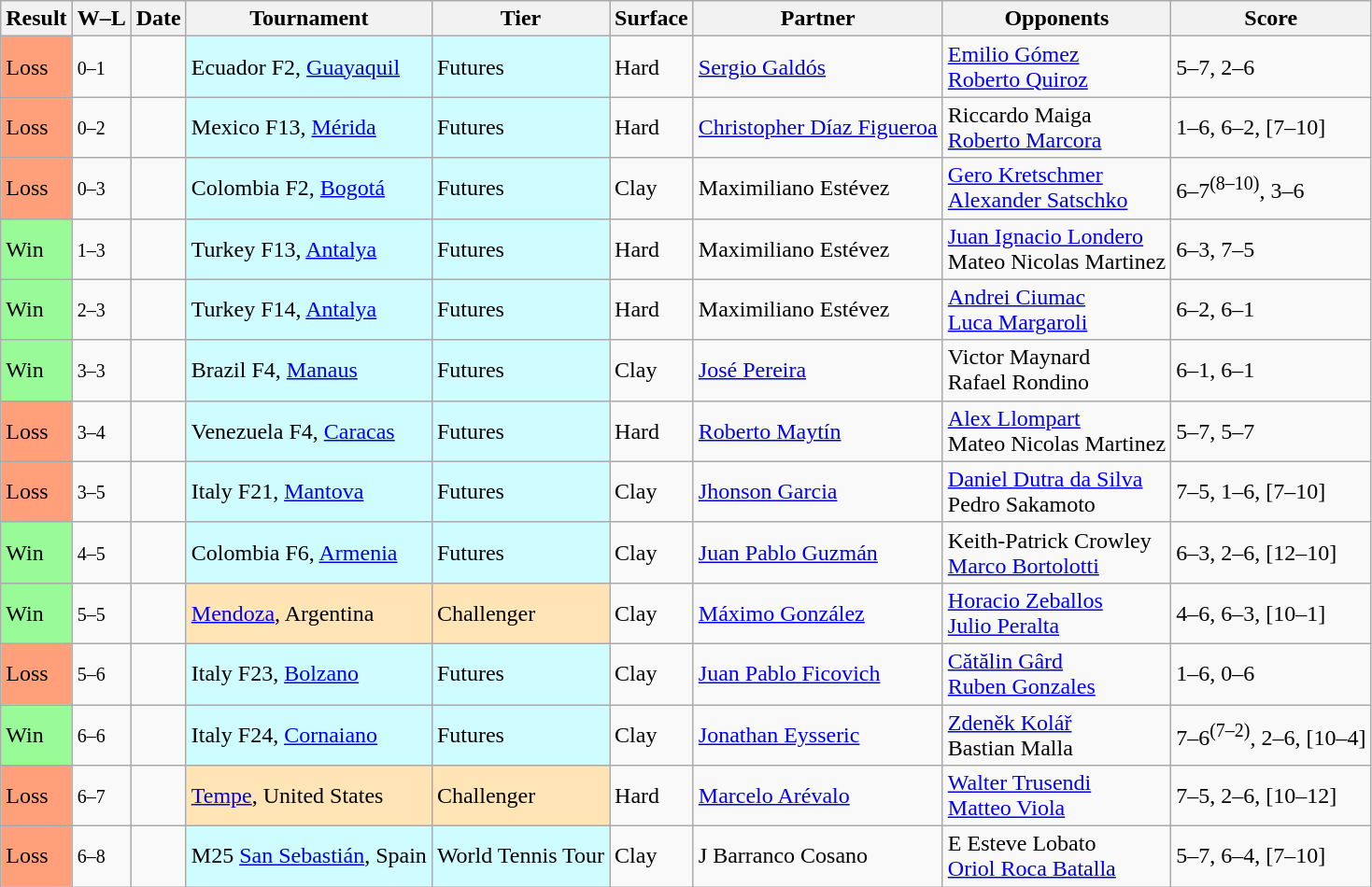<table class="sortable wikitable">
<tr>
<th>Result</th>
<th class="unsortable">W–L</th>
<th>Date</th>
<th>Tournament</th>
<th>Tier</th>
<th>Surface</th>
<th>Partner</th>
<th>Opponents</th>
<th class="unsortable">Score</th>
</tr>
<tr>
<td bgcolor=FFA07A>Loss</td>
<td><small>0–1</small></td>
<td></td>
<td style="background:#cffcff;">Ecuador F2, <a href='#'>Guayaquil</a></td>
<td style="background:#cffcff;">Futures</td>
<td>Hard</td>
<td> <a href='#'>Sergio Galdós</a></td>
<td> <a href='#'>Emilio Gómez</a> <br>  <a href='#'>Roberto Quiroz</a></td>
<td>5–7, 2–6</td>
</tr>
<tr>
<td bgcolor=FFA07A>Loss</td>
<td><small>0–2</small></td>
<td></td>
<td style="background:#cffcff;">Mexico F13, <a href='#'>Mérida</a></td>
<td style="background:#cffcff;">Futures</td>
<td>Hard</td>
<td> <a href='#'>Christopher Díaz Figueroa</a></td>
<td> Riccardo Maiga <br>  <a href='#'>Roberto Marcora</a></td>
<td>1–6, 6–2, [7–10]</td>
</tr>
<tr>
<td bgcolor=FFA07A>Loss</td>
<td><small>0–3</small></td>
<td></td>
<td style="background:#cffcff;">Colombia F2, <a href='#'>Bogotá</a></td>
<td style="background:#cffcff;">Futures</td>
<td>Clay</td>
<td> Maximiliano Estévez</td>
<td> <a href='#'>Gero Kretschmer</a> <br>  <a href='#'>Alexander Satschko</a></td>
<td>6–7<sup>(8–10)</sup>, 3–6</td>
</tr>
<tr>
<td bgcolor=98FB98>Win</td>
<td><small>1–3</small></td>
<td></td>
<td style="background:#cffcff;">Turkey F13, <a href='#'>Antalya</a></td>
<td style="background:#cffcff;">Futures</td>
<td>Hard</td>
<td> Maximiliano Estévez</td>
<td> <a href='#'>Juan Ignacio Londero</a> <br>  Mateo Nicolas Martinez</td>
<td>6–3, 7–5</td>
</tr>
<tr>
<td bgcolor=98FB98>Win</td>
<td><small>2–3</small></td>
<td></td>
<td style="background:#cffcff;">Turkey F14, <a href='#'>Antalya</a></td>
<td style="background:#cffcff;">Futures</td>
<td>Hard</td>
<td> Maximiliano Estévez</td>
<td> <a href='#'>Andrei Ciumac</a> <br>  <a href='#'>Luca Margaroli</a></td>
<td>6–2, 6–1</td>
</tr>
<tr>
<td bgcolor=98FB98>Win</td>
<td><small>3–3</small></td>
<td></td>
<td style="background:#cffcff;">Brazil F4, <a href='#'>Manaus</a></td>
<td style="background:#cffcff;">Futures</td>
<td>Clay</td>
<td> <a href='#'>José Pereira</a></td>
<td> Victor Maynard <br>  Rafael Rondino</td>
<td>6–1, 6–1</td>
</tr>
<tr>
<td bgcolor=FFA07A>Loss</td>
<td><small>3–4</small></td>
<td></td>
<td style="background:#cffcff;">Venezuela F4, <a href='#'>Caracas</a></td>
<td style="background:#cffcff;">Futures</td>
<td>Hard</td>
<td> <a href='#'>Roberto Maytín</a></td>
<td> <a href='#'>Alex Llompart</a> <br>  Mateo Nicolas Martinez</td>
<td>5–7, 5–7</td>
</tr>
<tr>
<td bgcolor=FFA07A>Loss</td>
<td><small>3–5</small></td>
<td></td>
<td style="background:#cffcff;">Italy F21, <a href='#'>Mantova</a></td>
<td style="background:#cffcff;">Futures</td>
<td>Clay</td>
<td> <a href='#'>Jhonson Garcia</a></td>
<td> <a href='#'>Daniel Dutra da Silva</a> <br>  Pedro Sakamoto</td>
<td>7–5, 1–6, [7–10]</td>
</tr>
<tr>
<td bgcolor=98FB98>Win</td>
<td><small>4–5</small></td>
<td></td>
<td style="background:#cffcff;">Colombia F6, <a href='#'>Armenia</a></td>
<td style="background:#cffcff;">Futures</td>
<td>Clay</td>
<td> <a href='#'>Juan Pablo Guzmán</a></td>
<td> Keith-Patrick Crowley <br>  <a href='#'>Marco Bortolotti</a></td>
<td>6–3, 2–6, [12–10]</td>
</tr>
<tr>
<td bgcolor=98FB98>Win</td>
<td><small>5–5</small></td>
<td></td>
<td style="background:moccasin;"><a href='#'>Mendoza</a>, Argentina</td>
<td style="background:moccasin;">Challenger</td>
<td>Clay</td>
<td> <a href='#'>Máximo González</a></td>
<td> <a href='#'>Horacio Zeballos</a> <br>  <a href='#'>Julio Peralta</a></td>
<td>4–6, 6–3, [10–1]</td>
</tr>
<tr>
<td bgcolor=FFA07A>Loss</td>
<td><small>5–6</small></td>
<td></td>
<td style="background:#cffcff;">Italy F23, <a href='#'>Bolzano</a></td>
<td style="background:#cffcff;">Futures</td>
<td>Clay</td>
<td> <a href='#'>Juan Pablo Ficovich</a></td>
<td> <a href='#'>Cătălin Gârd</a> <br>  <a href='#'>Ruben Gonzales</a></td>
<td>1–6, 0–6</td>
</tr>
<tr>
<td bgcolor=98FB98>Win</td>
<td><small>6–6</small></td>
<td></td>
<td style="background:#cffcff;">Italy F24, <a href='#'>Cornaiano</a></td>
<td style="background:#cffcff;">Futures</td>
<td>Clay</td>
<td> <a href='#'>Jonathan Eysseric</a></td>
<td> <a href='#'>Zdeněk Kolář</a> <br>  Bastian Malla</td>
<td>7–6<sup>(7–2)</sup>, 2–6, [10–4]</td>
</tr>
<tr>
<td bgcolor=FFA07A>Loss</td>
<td><small>6–7</small></td>
<td></td>
<td style="background:moccasin;"><a href='#'>Tempe</a>, United States</td>
<td style="background:moccasin;">Challenger</td>
<td>Hard</td>
<td> <a href='#'>Marcelo Arévalo</a></td>
<td> <a href='#'>Walter Trusendi</a> <br>  <a href='#'>Matteo Viola</a></td>
<td>7–5, 2–6, [10–12]</td>
</tr>
<tr>
<td bgcolor=FFA07A>Loss</td>
<td><small>6–8</small></td>
<td></td>
<td style="background:#cffcff;">M25 <a href='#'>San Sebastián</a>, Spain</td>
<td style="background:#cffcff;">World Tennis Tour</td>
<td>Clay</td>
<td> J Barranco Cosano</td>
<td> E Esteve Lobato <br>  <a href='#'>Oriol Roca Batalla</a></td>
<td>5–7, 6–4, [7–10]</td>
</tr>
</table>
